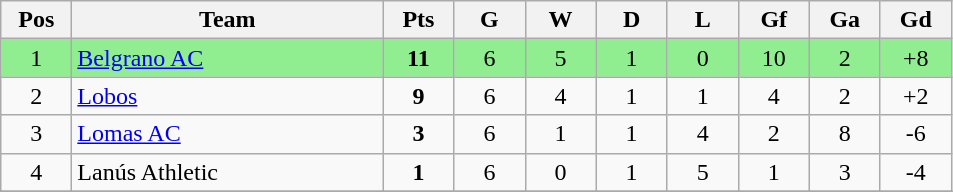<table class="wikitable" style="text-align:center">
<tr>
<th width=40px>Pos</th>
<th width=200px>Team</th>
<th width=40px>Pts</th>
<th width=40px>G</th>
<th width=40px>W</th>
<th width=40px>D</th>
<th width=40px>L</th>
<th width=40px>Gf</th>
<th width=40px>Ga</th>
<th width=40px>Gd</th>
</tr>
<tr align=center bgcolor="lightgreen">
<td>1</td>
<td align=left><a href='#'>Belgrano AC</a></td>
<td><strong>11</strong></td>
<td>6</td>
<td>5</td>
<td>1</td>
<td>0</td>
<td>10</td>
<td>2</td>
<td>+8</td>
</tr>
<tr>
<td>2</td>
<td align=left><a href='#'>Lobos</a></td>
<td><strong>9</strong></td>
<td>6</td>
<td>4</td>
<td>1</td>
<td>1</td>
<td>4</td>
<td>2</td>
<td>+2</td>
</tr>
<tr>
<td>3</td>
<td align=left><a href='#'>Lomas AC</a></td>
<td><strong>3</strong></td>
<td>6</td>
<td>1</td>
<td>1</td>
<td>4</td>
<td>2</td>
<td>8</td>
<td>-6</td>
</tr>
<tr>
<td>4</td>
<td align=left>Lanús Athletic</td>
<td><strong>1</strong></td>
<td>6</td>
<td>0</td>
<td>1</td>
<td>5</td>
<td>1</td>
<td>3</td>
<td>-4</td>
</tr>
<tr>
</tr>
</table>
